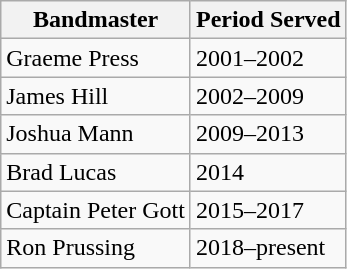<table class="wikitable" border="1">
<tr>
<th>Bandmaster</th>
<th>Period Served</th>
</tr>
<tr>
<td>Graeme Press</td>
<td>2001–2002</td>
</tr>
<tr>
<td>James Hill</td>
<td>2002–2009</td>
</tr>
<tr>
<td>Joshua Mann</td>
<td>2009–2013</td>
</tr>
<tr>
<td>Brad Lucas</td>
<td>2014</td>
</tr>
<tr>
<td>Captain Peter Gott</td>
<td>2015–2017</td>
</tr>
<tr>
<td>Ron Prussing</td>
<td>2018–present</td>
</tr>
</table>
